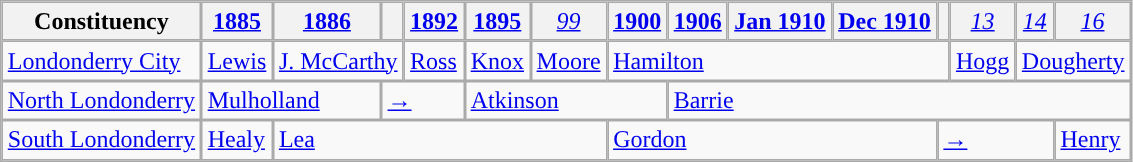<table class="wikitable" style="border-collapse: separate; border-spacing: 0;">
<tr>
<th>Constituency</th>
<th><a href='#'>1885</a></th>
<th><a href='#'>1886</a></th>
<th style="font-weight:normal;"><em></em></th>
<th><a href='#'>1892</a></th>
<th><a href='#'>1895</a></th>
<th style="font-weight: normal;"><em><a href='#'>99</a></em></th>
<th><a href='#'>1900</a></th>
<th><a href='#'>1906</a></th>
<th><a href='#'>Jan 1910</a></th>
<th><a href='#'>Dec 1910</a></th>
<th style="font-weight: normal;"><em></em></th>
<th style="font-weight: normal;"><em><a href='#'>13</a></em></th>
<th style="font-weight: normal;"><em><a href='#'>14</a></em></th>
<th style="font-weight: normal;"><em><a href='#'>16</a></em></th>
</tr>
<tr>
<td><a href='#'>Londonderry City</a></td>
<td><a href='#'>Lewis</a></td>
<td colspan="2"><a href='#'>J. McCarthy</a></td>
<td><a href='#'>Ross</a></td>
<td><a href='#'>Knox</a></td>
<td><a href='#'>Moore</a></td>
<td colspan="5"><a href='#'>Hamilton</a></td>
<td><a href='#'>Hogg</a></td>
<td colspan="2"><a href='#'>Dougherty</a></td>
</tr>
<tr>
<td><a href='#'>North Londonderry</a></td>
<td colspan="2"><a href='#'>Mulholland</a></td>
<td colspan="2"><a href='#'>→</a></td>
<td colspan="3"><a href='#'>Atkinson</a></td>
<td colspan="7"><a href='#'>Barrie</a></td>
</tr>
<tr>
<td><a href='#'>South Londonderry</a></td>
<td><a href='#'>Healy</a></td>
<td colspan="5"><a href='#'>Lea</a></td>
<td colspan="4"><a href='#'>Gordon</a></td>
<td colspan="3"><a href='#'>→</a></td>
<td><a href='#'>Henry</a></td>
</tr>
</table>
